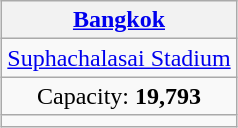<table class="wikitable" style="text-align:center;margin:1em auto;">
<tr>
<th colspan="1"><a href='#'>Bangkok</a></th>
</tr>
<tr>
<td><a href='#'>Suphachalasai Stadium</a></td>
</tr>
<tr>
<td>Capacity: <strong>	19,793</strong></td>
</tr>
<tr>
<td></td>
</tr>
</table>
